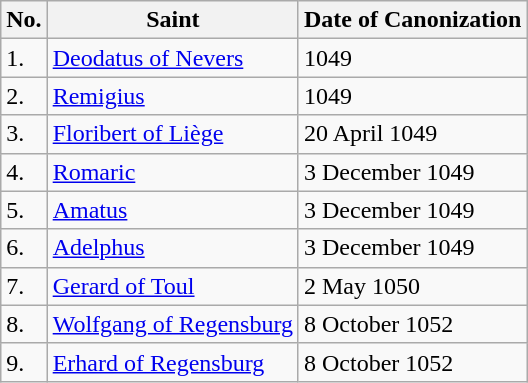<table class="wikitable">
<tr>
<th>No.</th>
<th>Saint</th>
<th>Date of Canonization</th>
</tr>
<tr>
<td>1.</td>
<td><a href='#'>Deodatus of Nevers</a></td>
<td>1049</td>
</tr>
<tr>
<td>2.</td>
<td><a href='#'>Remigius</a></td>
<td>1049</td>
</tr>
<tr>
<td>3.</td>
<td><a href='#'>Floribert of Liège</a></td>
<td>20 April 1049</td>
</tr>
<tr>
<td>4.</td>
<td><a href='#'>Romaric</a></td>
<td>3 December 1049</td>
</tr>
<tr>
<td>5.</td>
<td><a href='#'>Amatus</a></td>
<td>3 December 1049</td>
</tr>
<tr>
<td>6.</td>
<td><a href='#'>Adelphus</a></td>
<td>3 December 1049</td>
</tr>
<tr>
<td>7.</td>
<td><a href='#'>Gerard of Toul</a></td>
<td>2 May 1050</td>
</tr>
<tr>
<td>8.</td>
<td><a href='#'>Wolfgang of Regensburg</a></td>
<td>8 October 1052</td>
</tr>
<tr>
<td>9.</td>
<td><a href='#'>Erhard of Regensburg</a></td>
<td>8 October 1052</td>
</tr>
</table>
